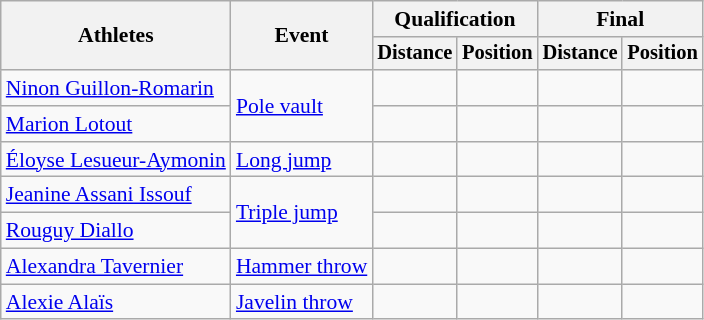<table class=wikitable style="font-size:90%">
<tr>
<th rowspan="2">Athletes</th>
<th rowspan="2">Event</th>
<th colspan="2">Qualification</th>
<th colspan="2">Final</th>
</tr>
<tr style="font-size:95%">
<th>Distance</th>
<th>Position</th>
<th>Distance</th>
<th>Position</th>
</tr>
<tr>
<td><a href='#'>Ninon Guillon-Romarin</a></td>
<td rowspan=2><a href='#'>Pole vault</a></td>
<td align=center></td>
<td align=center></td>
<td align=center></td>
<td align=center></td>
</tr>
<tr>
<td><a href='#'>Marion Lotout</a></td>
<td align=center></td>
<td align=center></td>
<td align=center></td>
<td align=center></td>
</tr>
<tr>
<td><a href='#'>Éloyse Lesueur-Aymonin</a></td>
<td><a href='#'>Long jump</a></td>
<td align=center></td>
<td align=center></td>
<td align=center></td>
<td align=center></td>
</tr>
<tr>
<td><a href='#'>Jeanine Assani Issouf</a></td>
<td rowspan=2><a href='#'>Triple jump</a></td>
<td align=center></td>
<td align=center></td>
<td align=center></td>
<td align=center></td>
</tr>
<tr>
<td><a href='#'>Rouguy Diallo</a></td>
<td align=center></td>
<td align=center></td>
<td align=center></td>
<td align=center></td>
</tr>
<tr>
<td><a href='#'>Alexandra Tavernier</a></td>
<td><a href='#'>Hammer throw</a></td>
<td align=center></td>
<td align=center></td>
<td align=center></td>
<td align=center></td>
</tr>
<tr>
<td><a href='#'>Alexie Alaïs</a></td>
<td><a href='#'>Javelin throw</a></td>
<td align=center></td>
<td align=center></td>
<td align=center></td>
<td align=center></td>
</tr>
</table>
